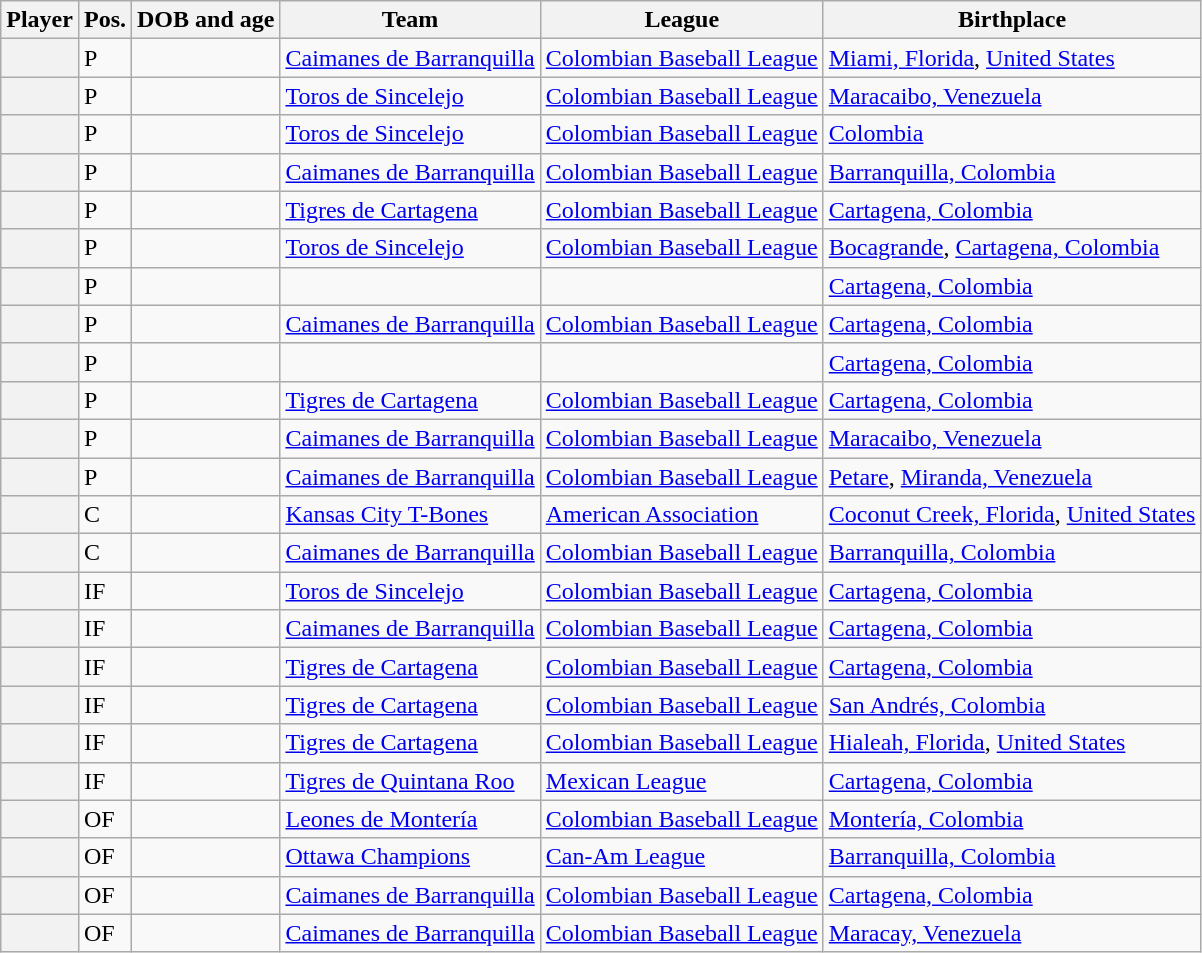<table class="wikitable sortable plainrowheaders">
<tr>
<th scope="col">Player</th>
<th scope="col">Pos.</th>
<th scope="col">DOB and age</th>
<th scope="col">Team</th>
<th scope="col">League</th>
<th scope="col">Birthplace</th>
</tr>
<tr>
<th scope="row"></th>
<td>P</td>
<td></td>
<td> <a href='#'>Caimanes de Barranquilla</a></td>
<td><a href='#'>Colombian Baseball League</a></td>
<td><a href='#'>Miami, Florida</a>, <a href='#'>United States</a></td>
</tr>
<tr>
<th scope="row"></th>
<td>P</td>
<td></td>
<td> <a href='#'>Toros de Sincelejo</a></td>
<td><a href='#'>Colombian Baseball League</a></td>
<td><a href='#'>Maracaibo, Venezuela</a></td>
</tr>
<tr>
<th scope="row"></th>
<td>P</td>
<td></td>
<td> <a href='#'>Toros de Sincelejo</a></td>
<td><a href='#'>Colombian Baseball League</a></td>
<td><a href='#'>Colombia</a></td>
</tr>
<tr>
<th scope="row"></th>
<td>P</td>
<td></td>
<td> <a href='#'>Caimanes de Barranquilla</a></td>
<td><a href='#'>Colombian Baseball League</a></td>
<td><a href='#'>Barranquilla, Colombia</a></td>
</tr>
<tr>
<th scope="row"></th>
<td>P</td>
<td></td>
<td> <a href='#'>Tigres de Cartagena</a></td>
<td><a href='#'>Colombian Baseball League</a></td>
<td><a href='#'>Cartagena, Colombia</a></td>
</tr>
<tr>
<th scope="row"></th>
<td>P</td>
<td></td>
<td> <a href='#'>Toros de Sincelejo</a></td>
<td><a href='#'>Colombian Baseball League</a></td>
<td><a href='#'>Bocagrande</a>, <a href='#'>Cartagena, Colombia</a></td>
</tr>
<tr>
<th scope="row"></th>
<td>P</td>
<td></td>
<td></td>
<td></td>
<td><a href='#'>Cartagena, Colombia</a></td>
</tr>
<tr>
<th scope="row"></th>
<td>P</td>
<td></td>
<td> <a href='#'>Caimanes de Barranquilla</a></td>
<td><a href='#'>Colombian Baseball League</a></td>
<td><a href='#'>Cartagena, Colombia</a></td>
</tr>
<tr>
<th scope="row"></th>
<td>P</td>
<td></td>
<td></td>
<td></td>
<td><a href='#'>Cartagena, Colombia</a></td>
</tr>
<tr>
<th scope="row"></th>
<td>P</td>
<td></td>
<td> <a href='#'>Tigres de Cartagena</a></td>
<td><a href='#'>Colombian Baseball League</a></td>
<td><a href='#'>Cartagena, Colombia</a></td>
</tr>
<tr>
<th scope="row"></th>
<td>P</td>
<td></td>
<td> <a href='#'>Caimanes de Barranquilla</a></td>
<td><a href='#'>Colombian Baseball League</a></td>
<td><a href='#'>Maracaibo, Venezuela</a></td>
</tr>
<tr>
<th scope="row"></th>
<td>P</td>
<td></td>
<td> <a href='#'>Caimanes de Barranquilla</a></td>
<td><a href='#'>Colombian Baseball League</a></td>
<td><a href='#'>Petare</a>, <a href='#'>Miranda, Venezuela</a></td>
</tr>
<tr>
<th scope="row"></th>
<td>C</td>
<td></td>
<td> <a href='#'>Kansas City T-Bones</a></td>
<td><a href='#'>American Association</a></td>
<td><a href='#'>Coconut Creek, Florida</a>, <a href='#'>United States</a></td>
</tr>
<tr>
<th scope="row"></th>
<td>C</td>
<td></td>
<td> <a href='#'>Caimanes de Barranquilla</a></td>
<td><a href='#'>Colombian Baseball League</a></td>
<td><a href='#'>Barranquilla, Colombia</a></td>
</tr>
<tr>
<th scope="row"></th>
<td>IF</td>
<td></td>
<td> <a href='#'>Toros de Sincelejo</a></td>
<td><a href='#'>Colombian Baseball League</a></td>
<td><a href='#'>Cartagena, Colombia</a></td>
</tr>
<tr>
<th scope="row"></th>
<td>IF</td>
<td></td>
<td> <a href='#'>Caimanes de Barranquilla</a></td>
<td><a href='#'>Colombian Baseball League</a></td>
<td><a href='#'>Cartagena, Colombia</a></td>
</tr>
<tr>
<th scope="row"></th>
<td>IF</td>
<td></td>
<td> <a href='#'>Tigres de Cartagena</a></td>
<td><a href='#'>Colombian Baseball League</a></td>
<td><a href='#'>Cartagena, Colombia</a></td>
</tr>
<tr>
<th scope="row"></th>
<td>IF</td>
<td></td>
<td> <a href='#'>Tigres de Cartagena</a></td>
<td><a href='#'>Colombian Baseball League</a></td>
<td><a href='#'>San Andrés, Colombia</a></td>
</tr>
<tr>
<th scope="row"></th>
<td>IF</td>
<td></td>
<td> <a href='#'>Tigres de Cartagena</a></td>
<td><a href='#'>Colombian Baseball League</a></td>
<td><a href='#'>Hialeah, Florida</a>, <a href='#'>United States</a></td>
</tr>
<tr>
<th scope="row"></th>
<td>IF</td>
<td></td>
<td> <a href='#'>Tigres de Quintana Roo</a></td>
<td><a href='#'>Mexican League</a></td>
<td><a href='#'>Cartagena, Colombia</a></td>
</tr>
<tr>
<th scope="row"></th>
<td>OF</td>
<td></td>
<td> <a href='#'>Leones de Montería</a></td>
<td><a href='#'>Colombian Baseball League</a></td>
<td><a href='#'>Montería, Colombia</a></td>
</tr>
<tr>
<th scope="row"></th>
<td>OF</td>
<td></td>
<td> <a href='#'>Ottawa Champions</a></td>
<td><a href='#'>Can-Am League</a></td>
<td><a href='#'>Barranquilla, Colombia</a></td>
</tr>
<tr>
<th scope="row"></th>
<td>OF</td>
<td></td>
<td> <a href='#'>Caimanes de Barranquilla</a></td>
<td><a href='#'>Colombian Baseball League</a></td>
<td><a href='#'>Cartagena, Colombia</a></td>
</tr>
<tr>
<th scope="row"></th>
<td>OF</td>
<td></td>
<td> <a href='#'>Caimanes de Barranquilla</a></td>
<td><a href='#'>Colombian Baseball League</a></td>
<td><a href='#'>Maracay, Venezuela</a></td>
</tr>
</table>
